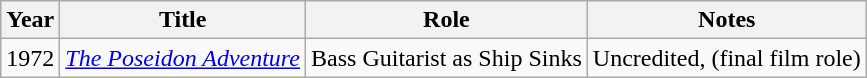<table class="wikitable">
<tr>
<th>Year</th>
<th>Title</th>
<th>Role</th>
<th>Notes</th>
</tr>
<tr>
<td>1972</td>
<td><em><a href='#'>The Poseidon Adventure</a></em></td>
<td>Bass Guitarist as Ship Sinks</td>
<td>Uncredited, (final film role)</td>
</tr>
</table>
